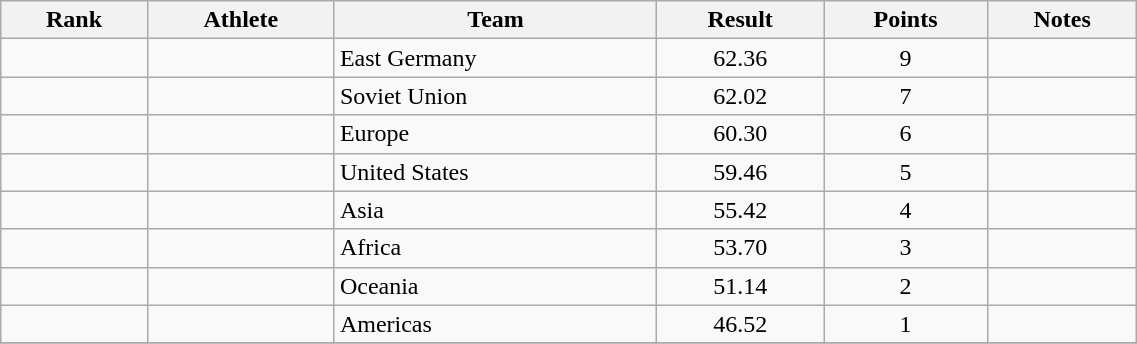<table class="wikitable sortable" style="text-align:center" width="60%">
<tr>
<th>Rank</th>
<th>Athlete</th>
<th>Team</th>
<th>Result</th>
<th>Points</th>
<th>Notes</th>
</tr>
<tr>
<td></td>
<td align="left"></td>
<td align=left>East Germany</td>
<td>62.36</td>
<td>9</td>
<td></td>
</tr>
<tr>
<td></td>
<td align="left"></td>
<td align=left>Soviet Union</td>
<td>62.02</td>
<td>7</td>
<td></td>
</tr>
<tr>
<td></td>
<td align="left"></td>
<td align=left>Europe</td>
<td>60.30</td>
<td>6</td>
<td></td>
</tr>
<tr>
<td></td>
<td align="left"></td>
<td align=left>United States</td>
<td>59.46</td>
<td>5</td>
<td></td>
</tr>
<tr>
<td></td>
<td align="left"></td>
<td align=left>Asia</td>
<td>55.42</td>
<td>4</td>
<td></td>
</tr>
<tr>
<td></td>
<td align="left"></td>
<td align=left>Africa</td>
<td>53.70</td>
<td>3</td>
<td></td>
</tr>
<tr>
<td></td>
<td align="left"></td>
<td align=left>Oceania</td>
<td>51.14</td>
<td>2</td>
<td></td>
</tr>
<tr>
<td></td>
<td align="left"></td>
<td align=left>Americas</td>
<td>46.52</td>
<td>1</td>
<td></td>
</tr>
<tr>
</tr>
</table>
